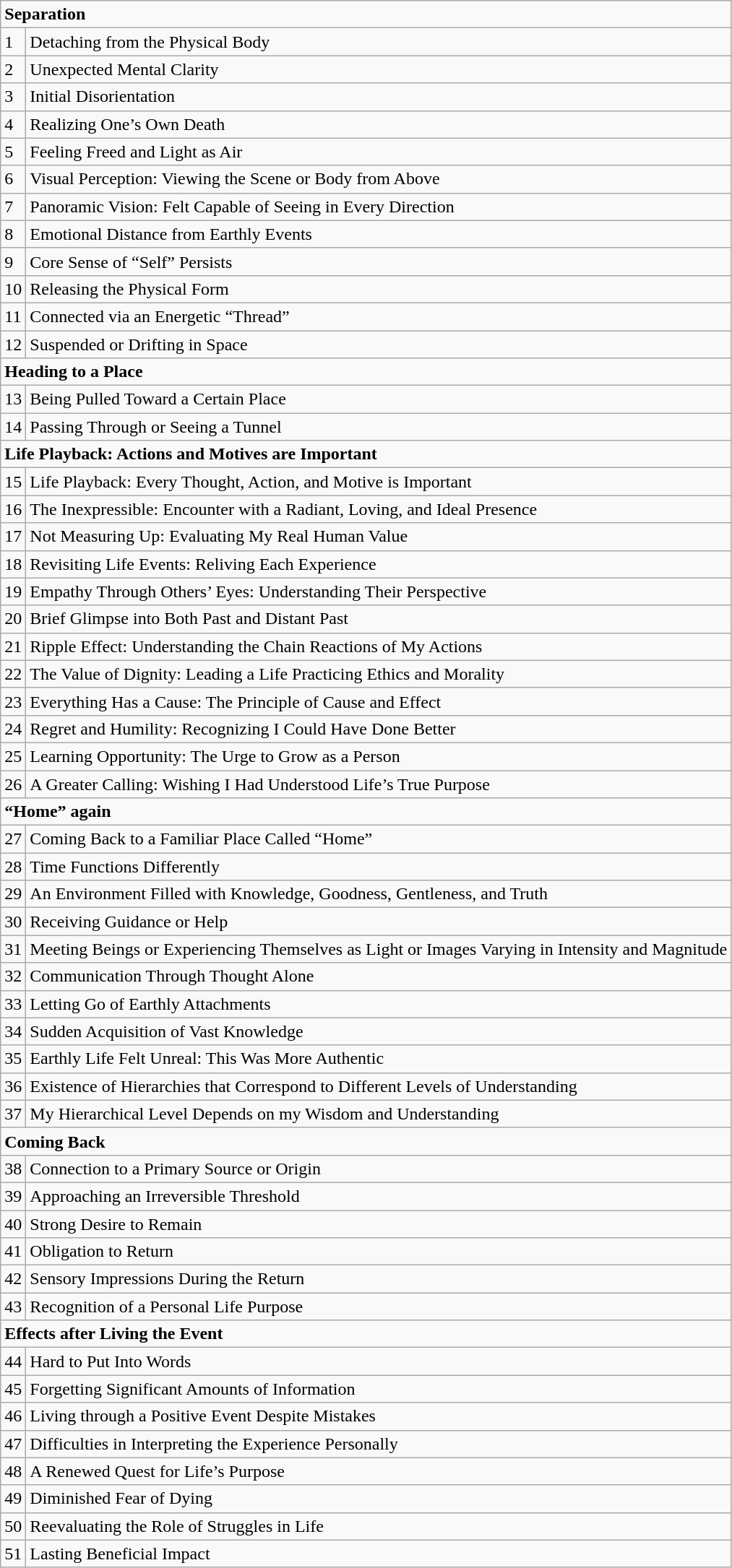<table class="wikitable sortable">
<tr>
<td colspan="2" valign="top"><strong>Separation</strong></td>
</tr>
<tr>
<td valign="top">1</td>
<td valign="top">Detaching from the Physical Body</td>
</tr>
<tr>
<td valign="top">2</td>
<td valign="top">Unexpected Mental Clarity</td>
</tr>
<tr>
<td valign="top">3</td>
<td valign="top">Initial Disorientation</td>
</tr>
<tr>
<td valign="top">4</td>
<td valign="top">Realizing One’s Own Death</td>
</tr>
<tr>
<td valign="top">5</td>
<td valign="top">Feeling Freed and Light as Air</td>
</tr>
<tr>
<td valign="top">6</td>
<td valign="top">Visual Perception: Viewing the Scene or Body from Above</td>
</tr>
<tr>
<td valign="top">7</td>
<td valign="top">Panoramic Vision: Felt Capable of Seeing in Every Direction</td>
</tr>
<tr>
<td valign="top">8</td>
<td valign="top">Emotional Distance from Earthly Events</td>
</tr>
<tr>
<td valign="top">9</td>
<td valign="top">Core Sense of “Self” Persists</td>
</tr>
<tr>
<td valign="top">10</td>
<td valign="top">Releasing the Physical Form</td>
</tr>
<tr>
<td valign="top">11</td>
<td valign="top">Connected via an Energetic “Thread”</td>
</tr>
<tr>
<td valign="top">12</td>
<td valign="top">Suspended or Drifting in Space</td>
</tr>
<tr>
<td colspan="2" valign="top"><strong>Heading to a Place</strong></td>
</tr>
<tr>
<td valign="top">13</td>
<td valign="top">Being Pulled Toward a Certain Place</td>
</tr>
<tr>
<td valign="top">14</td>
<td valign="top">Passing Through or Seeing a Tunnel</td>
</tr>
<tr>
<td colspan="2" valign="top"><strong>Life Playback: Actions and Motives are Important</strong></td>
</tr>
<tr>
<td valign="top">15</td>
<td valign="top">Life Playback: Every Thought, Action, and Motive is Important</td>
</tr>
<tr>
<td valign="top">16</td>
<td valign="top">The Inexpressible: Encounter with a Radiant, Loving, and Ideal  Presence</td>
</tr>
<tr>
<td valign="top">17</td>
<td valign="top">Not Measuring Up: Evaluating My Real Human Value</td>
</tr>
<tr>
<td valign="top">18</td>
<td valign="top">Revisiting Life Events: Reliving Each Experience</td>
</tr>
<tr>
<td valign="top">19</td>
<td valign="top">Empathy Through Others’ Eyes: Understanding Their Perspective</td>
</tr>
<tr>
<td valign="top">20</td>
<td valign="top">Brief Glimpse into Both Past and  Distant Past</td>
</tr>
<tr>
<td valign="top">21</td>
<td valign="top">Ripple Effect: Understanding the Chain Reactions of My Actions</td>
</tr>
<tr>
<td valign="top">22</td>
<td valign="top">The Value of Dignity: Leading a  Life Practicing Ethics and Morality</td>
</tr>
<tr>
<td valign="top">23</td>
<td valign="top">Everything Has a Cause: The Principle of Cause and Effect</td>
</tr>
<tr>
<td valign="top">24</td>
<td valign="top">Regret and Humility: Recognizing I Could Have Done Better</td>
</tr>
<tr>
<td valign="top">25</td>
<td valign="top">Learning Opportunity: The Urge to Grow as a Person</td>
</tr>
<tr>
<td valign="top">26</td>
<td valign="top">A Greater Calling: Wishing I Had Understood Life’s True Purpose</td>
</tr>
<tr>
<td colspan="2" valign="top"><strong>“Home” again</strong></td>
</tr>
<tr>
<td valign="top">27</td>
<td valign="top">Coming Back to a Familiar Place Called “Home”</td>
</tr>
<tr>
<td valign="top">28</td>
<td valign="top">Time Functions Differently</td>
</tr>
<tr>
<td valign="top">29</td>
<td valign="top">An Environment Filled with Knowledge, Goodness, Gentleness, and Truth</td>
</tr>
<tr>
<td valign="top">30</td>
<td valign="top">Receiving Guidance or Help</td>
</tr>
<tr>
<td valign="top">31</td>
<td valign="top">Meeting Beings or Experiencing Themselves  as Light or Images Varying in Intensity and  Magnitude</td>
</tr>
<tr>
<td valign="top">32</td>
<td valign="top">Communication Through Thought Alone</td>
</tr>
<tr>
<td valign="top">33</td>
<td valign="top">Letting Go of Earthly Attachments</td>
</tr>
<tr>
<td valign="top">34</td>
<td valign="top">Sudden Acquisition of Vast Knowledge</td>
</tr>
<tr>
<td valign="top">35</td>
<td valign="top">Earthly Life Felt Unreal: This Was More Authentic</td>
</tr>
<tr>
<td valign="top">36</td>
<td valign="top">Existence of Hierarchies that Correspond  to Different Levels of Understanding</td>
</tr>
<tr>
<td valign="top">37</td>
<td valign="top">My Hierarchical Level Depends on my  Wisdom and Understanding</td>
</tr>
<tr>
<td colspan="2" valign="top"><strong>Coming Back</strong></td>
</tr>
<tr>
<td valign="top">38</td>
<td valign="top">Connection to a Primary Source or Origin</td>
</tr>
<tr>
<td valign="top">39</td>
<td valign="top">Approaching an Irreversible Threshold</td>
</tr>
<tr>
<td valign="top">40</td>
<td valign="top">Strong Desire to Remain</td>
</tr>
<tr>
<td valign="top">41</td>
<td valign="top">Obligation to Return</td>
</tr>
<tr>
<td valign="top">42</td>
<td valign="top">Sensory Impressions During the Return</td>
</tr>
<tr>
<td valign="top">43</td>
<td valign="top">Recognition of a Personal Life Purpose</td>
</tr>
<tr>
<td colspan="2" valign="top"><strong>Effects after Living the Event</strong></td>
</tr>
<tr>
<td valign="top">44</td>
<td valign="top">Hard to Put Into Words</td>
</tr>
<tr>
<td valign="top">45</td>
<td valign="top">Forgetting Significant Amounts of Information</td>
</tr>
<tr>
<td valign="top">46</td>
<td valign="top">Living through a Positive  Event Despite Mistakes</td>
</tr>
<tr>
<td valign="top">47</td>
<td valign="top">Difficulties in Interpreting the Experience Personally</td>
</tr>
<tr>
<td valign="top">48</td>
<td valign="top">A Renewed Quest for Life’s Purpose</td>
</tr>
<tr>
<td valign="top">49</td>
<td valign="top">Diminished Fear of Dying</td>
</tr>
<tr>
<td valign="top">50</td>
<td valign="top">Reevaluating the Role of Struggles in Life</td>
</tr>
<tr>
<td valign="top">51</td>
<td valign="top">Lasting Beneficial Impact</td>
</tr>
</table>
